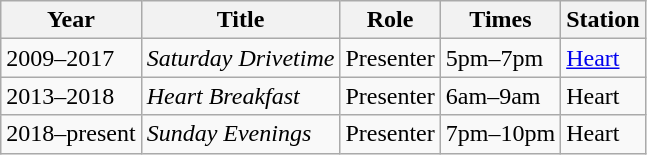<table class="wikitable">
<tr>
<th>Year</th>
<th>Title</th>
<th>Role</th>
<th>Times</th>
<th>Station</th>
</tr>
<tr>
<td>2009–2017</td>
<td><em>Saturday Drivetime</em></td>
<td>Presenter</td>
<td>5pm–7pm</td>
<td><a href='#'>Heart</a></td>
</tr>
<tr>
<td>2013–2018</td>
<td><em>Heart Breakfast</em></td>
<td>Presenter</td>
<td>6am–9am</td>
<td>Heart</td>
</tr>
<tr>
<td>2018–present</td>
<td><em>Sunday Evenings</em></td>
<td>Presenter</td>
<td>7pm–10pm</td>
<td>Heart</td>
</tr>
</table>
